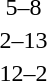<table style="text-align:center">
<tr>
<th width=200></th>
<th width=100></th>
<th width=200></th>
</tr>
<tr>
<td align=right></td>
<td>5–8</td>
<td align=left><strong></strong></td>
</tr>
<tr>
<td align=right></td>
<td>2–13</td>
<td align=left><strong></strong></td>
</tr>
<tr>
<td align=right><strong></strong></td>
<td>12–2</td>
<td align=left></td>
</tr>
</table>
